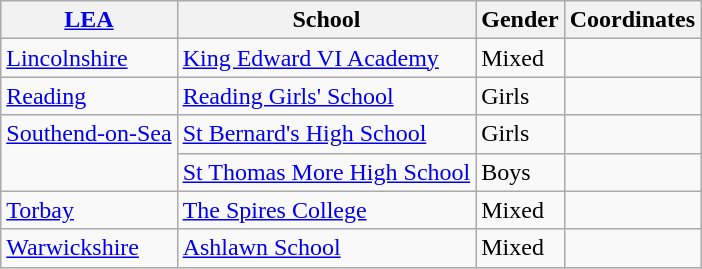<table class="wikitable">
<tr>
<th><a href='#'>LEA</a></th>
<th>School</th>
<th>Gender</th>
<th>Coordinates</th>
</tr>
<tr>
<td valign="top"><a href='#'>Lincolnshire</a></td>
<td><a href='#'>King Edward VI Academy</a></td>
<td>Mixed</td>
<td></td>
</tr>
<tr>
<td valign="top"><a href='#'>Reading</a></td>
<td><a href='#'>Reading Girls' School</a></td>
<td>Girls</td>
<td></td>
</tr>
<tr>
<td rowspan=2 valign="top"><a href='#'>Southend-on-Sea</a></td>
<td><a href='#'>St Bernard's High School</a></td>
<td>Girls</td>
<td></td>
</tr>
<tr>
<td><a href='#'>St Thomas More High School</a></td>
<td>Boys</td>
<td></td>
</tr>
<tr>
<td valign="top"><a href='#'>Torbay</a></td>
<td><a href='#'>The Spires College</a></td>
<td>Mixed</td>
<td></td>
</tr>
<tr>
<td valign="top"><a href='#'>Warwickshire</a></td>
<td><a href='#'>Ashlawn School</a></td>
<td>Mixed</td>
<td></td>
</tr>
</table>
